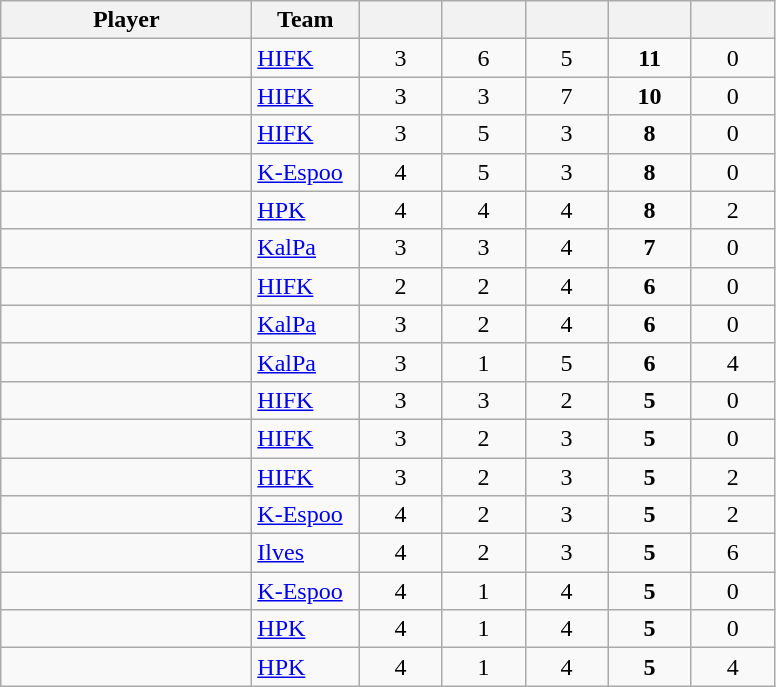<table class="wikitable sortable" style="text-align: center">
<tr>
<th style="width: 10em;">Player</th>
<th style="width: 4em;">Team</th>
<th style="width: 3em;"></th>
<th style="width: 3em;"></th>
<th style="width: 3em;"></th>
<th style="width: 3em;"></th>
<th style="width: 3em;"></th>
</tr>
<tr>
<td align="left"></td>
<td align="left"><a href='#'>HIFK</a></td>
<td>3</td>
<td>6</td>
<td>5</td>
<td><strong>11</strong></td>
<td>0</td>
</tr>
<tr>
<td align="left"></td>
<td align="left"><a href='#'>HIFK</a></td>
<td>3</td>
<td>3</td>
<td>7</td>
<td><strong>10</strong></td>
<td>0</td>
</tr>
<tr>
<td align="left"></td>
<td align="left"><a href='#'>HIFK</a></td>
<td>3</td>
<td>5</td>
<td>3</td>
<td><strong>8</strong></td>
<td>0</td>
</tr>
<tr>
<td align="left"></td>
<td align="left"><a href='#'>K-Espoo</a></td>
<td>4</td>
<td>5</td>
<td>3</td>
<td><strong>8</strong></td>
<td>0</td>
</tr>
<tr>
<td align="left"></td>
<td align="left"><a href='#'>HPK</a></td>
<td>4</td>
<td>4</td>
<td>4</td>
<td><strong>8</strong></td>
<td>2</td>
</tr>
<tr>
<td align="left"></td>
<td align="left"><a href='#'>KalPa</a></td>
<td>3</td>
<td>3</td>
<td>4</td>
<td><strong>7</strong></td>
<td>0</td>
</tr>
<tr>
<td align="left"></td>
<td align="left"><a href='#'>HIFK</a></td>
<td>2</td>
<td>2</td>
<td>4</td>
<td><strong>6</strong></td>
<td>0</td>
</tr>
<tr>
<td align="left"></td>
<td align="left"><a href='#'>KalPa</a></td>
<td>3</td>
<td>2</td>
<td>4</td>
<td><strong>6</strong></td>
<td>0</td>
</tr>
<tr>
<td align="left"></td>
<td align="left"><a href='#'>KalPa</a></td>
<td>3</td>
<td>1</td>
<td>5</td>
<td><strong>6</strong></td>
<td>4</td>
</tr>
<tr>
<td align="left"></td>
<td align="left"><a href='#'>HIFK</a></td>
<td>3</td>
<td>3</td>
<td>2</td>
<td><strong>5</strong></td>
<td>0</td>
</tr>
<tr>
<td align="left"></td>
<td align="left"><a href='#'>HIFK</a></td>
<td>3</td>
<td>2</td>
<td>3</td>
<td><strong>5</strong></td>
<td>0</td>
</tr>
<tr>
<td align="left"></td>
<td align="left"><a href='#'>HIFK</a></td>
<td>3</td>
<td>2</td>
<td>3</td>
<td><strong>5</strong></td>
<td>2</td>
</tr>
<tr>
<td align="left"></td>
<td align="left"><a href='#'>K-Espoo</a></td>
<td>4</td>
<td>2</td>
<td>3</td>
<td><strong>5</strong></td>
<td>2</td>
</tr>
<tr>
<td align="left"></td>
<td align="left"><a href='#'>Ilves</a></td>
<td>4</td>
<td>2</td>
<td>3</td>
<td><strong>5</strong></td>
<td>6</td>
</tr>
<tr>
<td align="left"></td>
<td align="left"><a href='#'>K-Espoo</a></td>
<td>4</td>
<td>1</td>
<td>4</td>
<td><strong>5</strong></td>
<td>0</td>
</tr>
<tr>
<td align="left"></td>
<td align="left"><a href='#'>HPK</a></td>
<td>4</td>
<td>1</td>
<td>4</td>
<td><strong>5</strong></td>
<td>0</td>
</tr>
<tr>
<td align="left"></td>
<td align="left"><a href='#'>HPK</a></td>
<td>4</td>
<td>1</td>
<td>4</td>
<td><strong>5</strong></td>
<td>4</td>
</tr>
</table>
